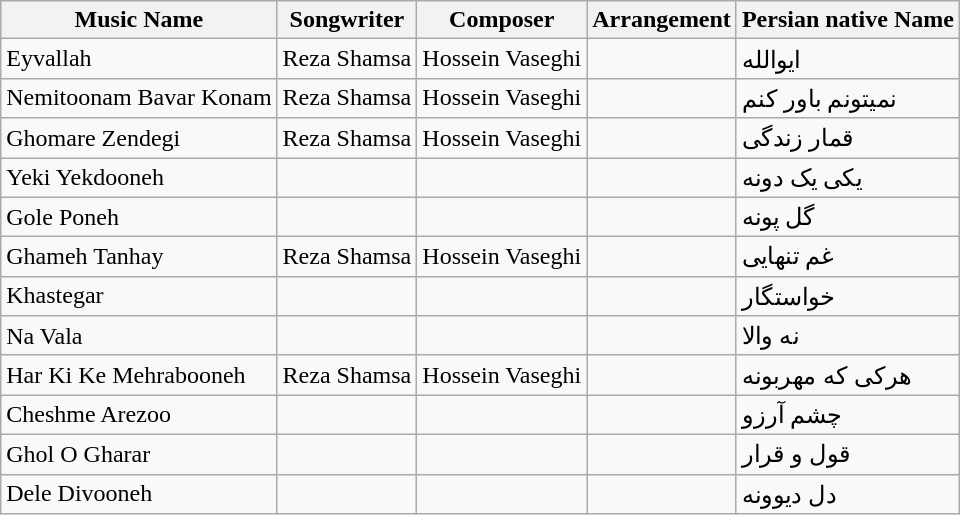<table class="wikitable">
<tr>
<th>Music Name</th>
<th>Songwriter</th>
<th>Composer</th>
<th>Arrangement</th>
<th>Persian native Name</th>
</tr>
<tr>
<td>Eyvallah</td>
<td>Reza Shamsa</td>
<td>Hossein Vaseghi</td>
<td></td>
<td>ایوالله</td>
</tr>
<tr>
<td>Nemitoonam Bavar Konam</td>
<td>Reza Shamsa</td>
<td>Hossein Vaseghi</td>
<td></td>
<td>نمیتونم باور کنم</td>
</tr>
<tr>
<td>Ghomare Zendegi</td>
<td>Reza Shamsa</td>
<td>Hossein Vaseghi</td>
<td></td>
<td>قمار زندگی</td>
</tr>
<tr>
<td>Yeki Yekdooneh</td>
<td></td>
<td></td>
<td></td>
<td>یکی یک دونه</td>
</tr>
<tr>
<td>Gole Poneh</td>
<td></td>
<td></td>
<td></td>
<td>گل پونه</td>
</tr>
<tr>
<td>Ghameh Tanhay</td>
<td>Reza Shamsa</td>
<td>Hossein Vaseghi</td>
<td></td>
<td>غم تنهایی</td>
</tr>
<tr>
<td>Khastegar</td>
<td></td>
<td></td>
<td></td>
<td>خواستگار</td>
</tr>
<tr>
<td>Na Vala</td>
<td></td>
<td></td>
<td></td>
<td>نه والا</td>
</tr>
<tr>
<td>Har Ki Ke Mehrabooneh</td>
<td>Reza Shamsa</td>
<td>Hossein Vaseghi</td>
<td></td>
<td>هرکی که مهربونه</td>
</tr>
<tr>
<td>Cheshme Arezoo</td>
<td></td>
<td></td>
<td></td>
<td>چشم آرزو</td>
</tr>
<tr>
<td>Ghol O Gharar</td>
<td></td>
<td></td>
<td></td>
<td>قول و قرار</td>
</tr>
<tr>
<td>Dele Divooneh</td>
<td></td>
<td></td>
<td></td>
<td>دل دیوونه</td>
</tr>
</table>
